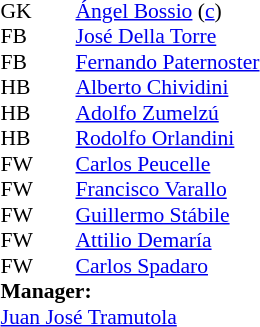<table style="font-size:90%; margin:0.2em auto;" cellspacing="0" cellpadding="0">
<tr>
<th width="25"></th>
<th width="25"></th>
</tr>
<tr>
<td>GK</td>
<td></td>
<td><a href='#'>Ángel Bossio</a> (<a href='#'>c</a>)</td>
</tr>
<tr>
<td>FB</td>
<td></td>
<td><a href='#'>José Della Torre</a></td>
</tr>
<tr>
<td>FB</td>
<td></td>
<td><a href='#'>Fernando Paternoster</a></td>
</tr>
<tr>
<td>HB</td>
<td></td>
<td><a href='#'>Alberto Chividini</a></td>
</tr>
<tr>
<td>HB</td>
<td></td>
<td><a href='#'>Adolfo Zumelzú</a></td>
</tr>
<tr>
<td>HB</td>
<td></td>
<td><a href='#'>Rodolfo Orlandini</a></td>
</tr>
<tr>
<td>FW</td>
<td></td>
<td><a href='#'>Carlos Peucelle</a></td>
</tr>
<tr>
<td>FW</td>
<td></td>
<td><a href='#'>Francisco Varallo</a></td>
</tr>
<tr>
<td>FW</td>
<td></td>
<td><a href='#'>Guillermo Stábile</a></td>
</tr>
<tr>
<td>FW</td>
<td></td>
<td><a href='#'>Attilio Demaría</a></td>
</tr>
<tr>
<td>FW</td>
<td></td>
<td><a href='#'>Carlos Spadaro</a></td>
</tr>
<tr>
<td colspan=3><strong>Manager:</strong></td>
</tr>
<tr>
<td colspan=4><a href='#'>Juan José Tramutola</a></td>
</tr>
</table>
